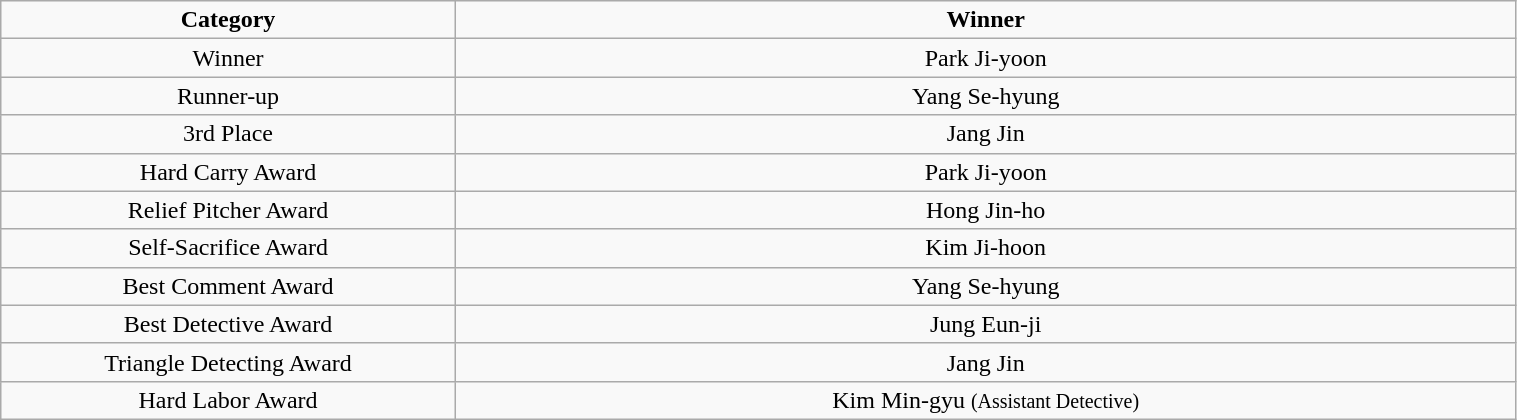<table class="wikitable" width="80%" style=text-align:center>
<tr>
<td width='30%'><strong>Category</strong></td>
<td width='150%'><strong>Winner</strong></td>
</tr>
<tr>
<td>Winner</td>
<td>Park Ji-yoon</td>
</tr>
<tr>
<td>Runner-up</td>
<td> Yang Se-hyung</td>
</tr>
<tr>
<td>3rd Place</td>
<td> Jang Jin</td>
</tr>
<tr>
<td>Hard Carry Award</td>
<td>Park Ji-yoon</td>
</tr>
<tr>
<td>Relief Pitcher Award</td>
<td>Hong Jin-ho</td>
</tr>
<tr>
<td>Self-Sacrifice Award</td>
<td>Kim Ji-hoon</td>
</tr>
<tr>
<td>Best Comment Award</td>
<td>Yang Se-hyung</td>
</tr>
<tr r>
<td>Best Detective Award</td>
<td>Jung Eun-ji</td>
</tr>
<tr>
<td>Triangle Detecting Award</td>
<td>Jang Jin</td>
</tr>
<tr>
<td>Hard Labor Award</td>
<td>Kim Min-gyu <small> (Assistant Detective) </small></td>
</tr>
</table>
